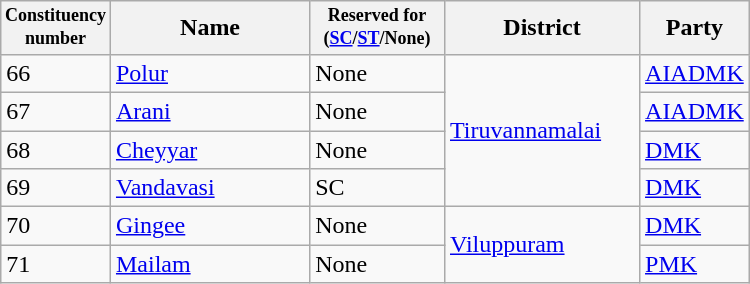<table class="wikitable" width="500px">
<tr>
<th width="50px" style="font-size:75%">Constituency number</th>
<th width="200px">Name</th>
<th width="100px" style="font-size:75%">Reserved for (<a href='#'>SC</a>/<a href='#'>ST</a>/None)</th>
<th width="150px">District</th>
<th>Party</th>
</tr>
<tr>
<td>66</td>
<td><a href='#'>Polur</a></td>
<td>None</td>
<td rowspan="4"><a href='#'>Tiruvannamalai</a></td>
<td><a href='#'>AIADMK</a></td>
</tr>
<tr>
<td>67</td>
<td><a href='#'>Arani</a></td>
<td>None</td>
<td><a href='#'>AIADMK</a></td>
</tr>
<tr>
<td>68</td>
<td><a href='#'>Cheyyar</a></td>
<td>None</td>
<td><a href='#'>DMK</a></td>
</tr>
<tr>
<td>69</td>
<td><a href='#'>Vandavasi</a></td>
<td>SC</td>
<td><a href='#'>DMK</a></td>
</tr>
<tr>
<td>70</td>
<td><a href='#'>Gingee</a></td>
<td>None</td>
<td rowspan="2"><a href='#'>Viluppuram</a></td>
<td><a href='#'>DMK</a></td>
</tr>
<tr>
<td>71</td>
<td><a href='#'>Mailam</a></td>
<td>None</td>
<td><a href='#'>PMK</a></td>
</tr>
</table>
